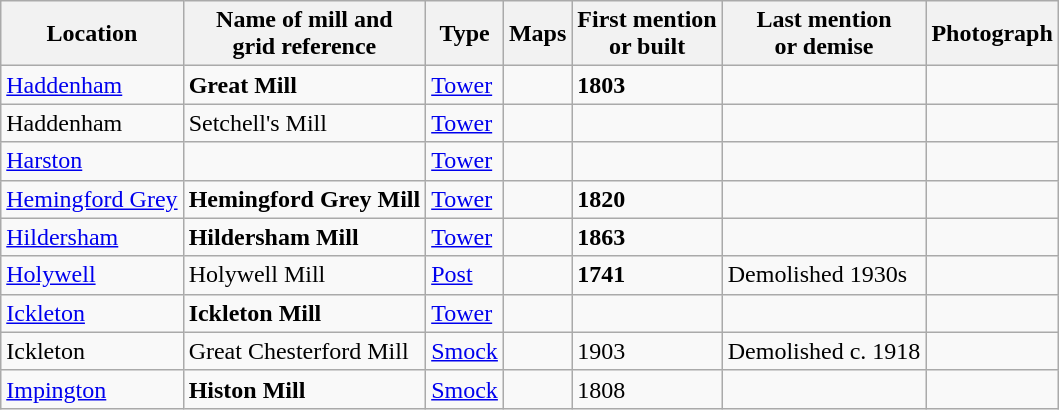<table class="wikitable">
<tr>
<th>Location</th>
<th>Name of mill and<br>grid reference</th>
<th>Type</th>
<th>Maps</th>
<th>First mention<br>or built</th>
<th>Last mention<br> or demise</th>
<th>Photograph</th>
</tr>
<tr>
<td><a href='#'>Haddenham</a></td>
<td><strong>Great Mill</strong><br></td>
<td><a href='#'>Tower</a></td>
<td></td>
<td><strong>1803</strong></td>
<td></td>
<td></td>
</tr>
<tr>
<td>Haddenham</td>
<td>Setchell's Mill<br></td>
<td><a href='#'>Tower</a></td>
<td></td>
<td></td>
<td></td>
<td></td>
</tr>
<tr>
<td><a href='#'>Harston</a></td>
<td></td>
<td><a href='#'>Tower</a></td>
<td></td>
<td></td>
<td></td>
<td></td>
</tr>
<tr>
<td><a href='#'>Hemingford Grey</a></td>
<td><strong>Hemingford Grey Mill</strong><br></td>
<td><a href='#'>Tower</a></td>
<td></td>
<td><strong>1820</strong></td>
<td></td>
<td></td>
</tr>
<tr>
<td><a href='#'>Hildersham</a></td>
<td><strong>Hildersham Mill</strong><br></td>
<td><a href='#'>Tower</a></td>
<td></td>
<td><strong>1863</strong></td>
<td></td>
<td></td>
</tr>
<tr>
<td><a href='#'>Holywell</a></td>
<td>Holywell Mill<br></td>
<td><a href='#'>Post</a></td>
<td></td>
<td><strong>1741</strong></td>
<td>Demolished 1930s<br></td>
<td></td>
</tr>
<tr>
<td><a href='#'>Ickleton</a></td>
<td><strong>Ickleton Mill</strong><br></td>
<td><a href='#'>Tower</a></td>
<td></td>
<td></td>
<td></td>
<td></td>
</tr>
<tr>
<td>Ickleton</td>
<td>Great Chesterford Mill</td>
<td><a href='#'>Smock</a></td>
<td></td>
<td>1903</td>
<td>Demolished c. 1918</td>
<td></td>
</tr>
<tr>
<td><a href='#'>Impington</a></td>
<td><strong>Histon Mill</strong><br></td>
<td><a href='#'>Smock</a></td>
<td></td>
<td>1808</td>
<td></td>
<td></td>
</tr>
</table>
